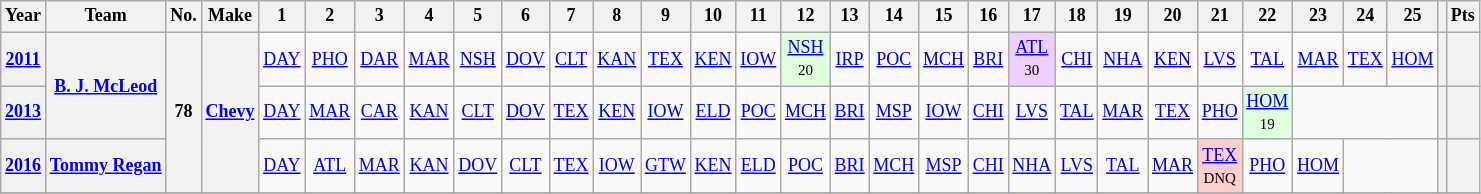<table class="wikitable" style="text-align:center; font-size:75%">
<tr>
<th>Year</th>
<th>Team</th>
<th>No.</th>
<th>Make</th>
<th>1</th>
<th>2</th>
<th>3</th>
<th>4</th>
<th>5</th>
<th>6</th>
<th>7</th>
<th>8</th>
<th>9</th>
<th>10</th>
<th>11</th>
<th>12</th>
<th>13</th>
<th>14</th>
<th>15</th>
<th>16</th>
<th>17</th>
<th>18</th>
<th>19</th>
<th>20</th>
<th>21</th>
<th>22</th>
<th>23</th>
<th>24</th>
<th>25</th>
<th></th>
<th>Pts</th>
</tr>
<tr>
<th><a href='#'>2011</a></th>
<th rowspan=2><a href='#'>B. J. McLeod</a></th>
<th rowspan=3>78</th>
<th rowspan=3><a href='#'>Chevy</a></th>
<td><a href='#'>DAY</a></td>
<td><a href='#'>PHO</a></td>
<td><a href='#'>DAR</a></td>
<td><a href='#'>MAR</a></td>
<td><a href='#'>NSH</a></td>
<td><a href='#'>DOV</a></td>
<td><a href='#'>CLT</a></td>
<td><a href='#'>KAN</a></td>
<td><a href='#'>TEX</a></td>
<td><a href='#'>KEN</a></td>
<td><a href='#'>IOW</a></td>
<td style="background:#DFFFDF;"><a href='#'>NSH</a><br><small>20</small></td>
<td><a href='#'>IRP</a></td>
<td><a href='#'>POC</a></td>
<td><a href='#'>MCH</a></td>
<td><a href='#'>BRI</a></td>
<td style="background:#EFCFFF;"><a href='#'>ATL</a><br><small>30</small></td>
<td><a href='#'>CHI</a></td>
<td><a href='#'>NHA</a></td>
<td><a href='#'>KEN</a></td>
<td><a href='#'>LVS</a></td>
<td><a href='#'>TAL</a></td>
<td><a href='#'>MAR</a></td>
<td><a href='#'>TEX</a></td>
<td><a href='#'>HOM</a></td>
<th></th>
<th></th>
</tr>
<tr>
<th><a href='#'>2013</a></th>
<td><a href='#'>DAY</a></td>
<td><a href='#'>MAR</a></td>
<td><a href='#'>CAR</a></td>
<td><a href='#'>KAN</a></td>
<td><a href='#'>CLT</a></td>
<td><a href='#'>DOV</a></td>
<td><a href='#'>TEX</a></td>
<td><a href='#'>KEN</a></td>
<td><a href='#'>IOW</a></td>
<td><a href='#'>ELD</a></td>
<td><a href='#'>POC</a></td>
<td><a href='#'>MCH</a></td>
<td><a href='#'>BRI</a></td>
<td><a href='#'>MSP</a></td>
<td><a href='#'>IOW</a></td>
<td><a href='#'>CHI</a></td>
<td><a href='#'>LVS</a></td>
<td><a href='#'>TAL</a></td>
<td><a href='#'>MAR</a></td>
<td><a href='#'>TEX</a></td>
<td><a href='#'>PHO</a></td>
<td style="background:#DFFFDF;"><a href='#'>HOM</a><br><small>19</small></td>
<td colspan=3></td>
<th></th>
<th></th>
</tr>
<tr>
<th><a href='#'>2016</a></th>
<th><a href='#'>Tommy Regan</a></th>
<td><a href='#'>DAY</a></td>
<td><a href='#'>ATL</a></td>
<td><a href='#'>MAR</a></td>
<td><a href='#'>KAN</a></td>
<td><a href='#'>DOV</a></td>
<td><a href='#'>CLT</a></td>
<td><a href='#'>TEX</a></td>
<td><a href='#'>IOW</a></td>
<td><a href='#'>GTW</a></td>
<td><a href='#'>KEN</a></td>
<td><a href='#'>ELD</a></td>
<td><a href='#'>POC</a></td>
<td><a href='#'>BRI</a></td>
<td><a href='#'>MCH</a></td>
<td><a href='#'>MSP</a></td>
<td><a href='#'>CHI</a></td>
<td><a href='#'>NHA</a></td>
<td><a href='#'>LVS</a></td>
<td><a href='#'>TAL</a></td>
<td><a href='#'>MAR</a></td>
<td style="background:#FFCFCF;"><a href='#'>TEX</a><br><small>DNQ</small></td>
<td><a href='#'>PHO</a></td>
<td><a href='#'>HOM</a></td>
<td colspan=2></td>
<th></th>
<th></th>
</tr>
<tr>
</tr>
</table>
